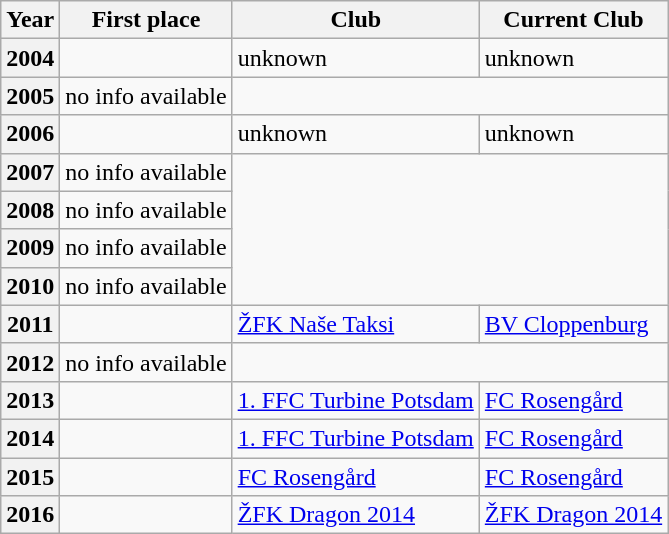<table class="wikitable plainrowheaders sortable">
<tr>
<th scope=col>Year</th>
<th scope=col>First place</th>
<th scope=col>Club</th>
<th scope=col>Current Club</th>
</tr>
<tr>
<th scope=row style=text-align:center>2004</th>
<td></td>
<td> unknown</td>
<td> unknown</td>
</tr>
<tr>
<th scope=row style=text-align:center>2005</th>
<td>no info available</td>
</tr>
<tr>
<th scope=row style=text-align:center>2006</th>
<td></td>
<td> unknown</td>
<td> unknown</td>
</tr>
<tr>
<th scope=row style=text-align:center>2007</th>
<td>no info available</td>
</tr>
<tr>
<th scope=row style=text-align:center>2008</th>
<td>no info available</td>
</tr>
<tr>
<th scope=row style=text-align:center>2009</th>
<td>no info available</td>
</tr>
<tr>
<th scope=row style=text-align:center>2010</th>
<td>no info available</td>
</tr>
<tr>
<th scope=row style=text-align:center>2011</th>
<td></td>
<td> <a href='#'>ŽFK Naše Taksi</a></td>
<td> <a href='#'>BV Cloppenburg</a></td>
</tr>
<tr>
<th scope=row style=text-align:center>2012</th>
<td>no info available</td>
</tr>
<tr>
<th scope=row style=text-align:center>2013</th>
<td></td>
<td> <a href='#'>1. FFC Turbine Potsdam</a></td>
<td> <a href='#'>FC Rosengård</a></td>
</tr>
<tr>
<th scope=row style=text-align:center>2014</th>
<td></td>
<td> <a href='#'>1. FFC Turbine Potsdam</a></td>
<td> <a href='#'>FC Rosengård</a></td>
</tr>
<tr>
<th scope=row style=text-align:center>2015</th>
<td></td>
<td> <a href='#'>FC Rosengård</a></td>
<td> <a href='#'>FC Rosengård</a></td>
</tr>
<tr>
<th scope=row style=text-align:center>2016</th>
<td></td>
<td> <a href='#'>ŽFK Dragon 2014</a></td>
<td> <a href='#'>ŽFK Dragon 2014</a></td>
</tr>
</table>
